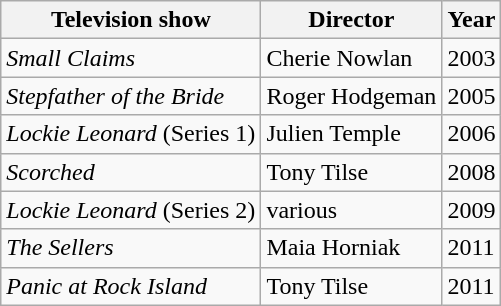<table class="wikitable sortable">
<tr>
<th>Television show</th>
<th>Director</th>
<th>Year</th>
</tr>
<tr>
<td><em>Small Claims</em></td>
<td>Cherie Nowlan</td>
<td>2003</td>
</tr>
<tr>
<td><em>Stepfather of the Bride</em></td>
<td>Roger Hodgeman</td>
<td>2005</td>
</tr>
<tr>
<td><em>Lockie Leonard</em> (Series 1)</td>
<td>Julien Temple</td>
<td>2006</td>
</tr>
<tr>
<td><em>Scorched</em></td>
<td>Tony Tilse</td>
<td>2008</td>
</tr>
<tr>
<td><em>Lockie Leonard</em> (Series 2)</td>
<td>various</td>
<td>2009</td>
</tr>
<tr>
<td><em>The Sellers</em></td>
<td>Maia Horniak</td>
<td>2011</td>
</tr>
<tr>
<td><em>Panic at Rock Island</em></td>
<td>Tony Tilse</td>
<td>2011</td>
</tr>
</table>
